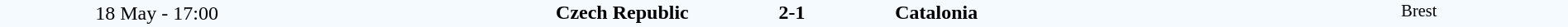<table style="width: 100%; background:#F5FAFF;" cellspacing="0">
<tr>
<td align=center rowspan=3 width=20%>18 May - 17:00</td>
</tr>
<tr>
<td width=24% align=right><strong>Czech Republic</strong></td>
<td align=center width=13%><strong>2-1</strong></td>
<td width=24%><strong>Catalonia</strong></td>
<td style=font-size:85% rowspan=3 valign=top align=center>Brest</td>
</tr>
<tr style=font-size:85%>
<td align=right valign=top></td>
<td align=center></td>
<td></td>
</tr>
</table>
